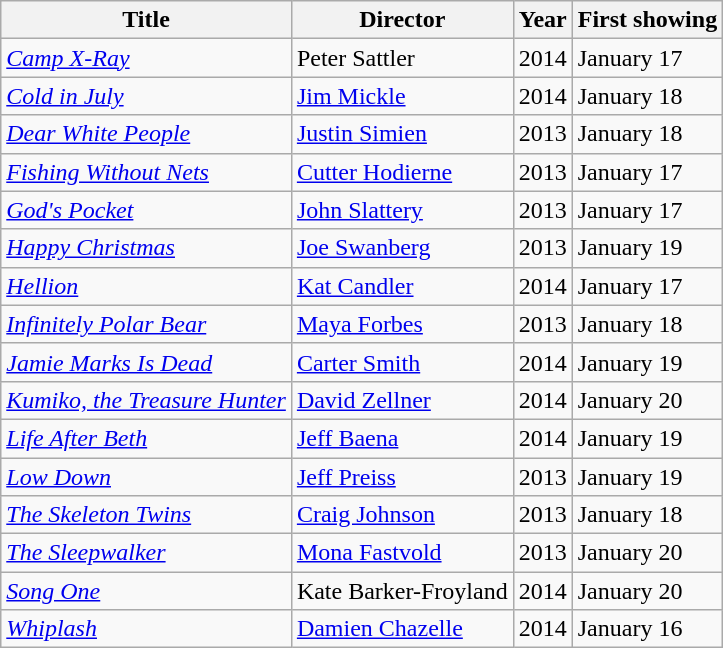<table class="wikitable sortable">
<tr>
<th>Title</th>
<th>Director</th>
<th>Year</th>
<th>First showing</th>
</tr>
<tr>
<td><em><a href='#'>Camp X-Ray</a></em></td>
<td>Peter Sattler</td>
<td>2014</td>
<td>January 17</td>
</tr>
<tr>
<td><em><a href='#'>Cold in July</a></em></td>
<td><a href='#'>Jim Mickle</a></td>
<td>2014</td>
<td>January 18</td>
</tr>
<tr>
<td><em><a href='#'>Dear White People</a></em></td>
<td><a href='#'>Justin Simien</a></td>
<td>2013</td>
<td>January 18</td>
</tr>
<tr>
<td><em><a href='#'>Fishing Without Nets</a></em></td>
<td><a href='#'>Cutter Hodierne</a></td>
<td>2013</td>
<td>January 17</td>
</tr>
<tr>
<td><em><a href='#'>God's Pocket</a></em></td>
<td><a href='#'>John Slattery</a></td>
<td>2013</td>
<td>January 17</td>
</tr>
<tr>
<td><em><a href='#'>Happy Christmas</a></em></td>
<td><a href='#'>Joe Swanberg</a></td>
<td>2013</td>
<td>January 19</td>
</tr>
<tr>
<td><em><a href='#'>Hellion</a></em></td>
<td><a href='#'>Kat Candler</a></td>
<td>2014</td>
<td>January 17</td>
</tr>
<tr>
<td><em><a href='#'>Infinitely Polar Bear</a></em></td>
<td><a href='#'>Maya Forbes</a></td>
<td>2013</td>
<td>January 18</td>
</tr>
<tr>
<td><em><a href='#'>Jamie Marks Is Dead</a></em></td>
<td><a href='#'>Carter Smith</a></td>
<td>2014</td>
<td>January 19</td>
</tr>
<tr>
<td><em><a href='#'>Kumiko, the Treasure Hunter</a></em></td>
<td><a href='#'>David Zellner</a></td>
<td>2014</td>
<td>January 20</td>
</tr>
<tr>
<td><em><a href='#'>Life After Beth</a></em></td>
<td><a href='#'>Jeff Baena</a></td>
<td>2014</td>
<td>January 19</td>
</tr>
<tr>
<td><em><a href='#'>Low Down</a></em></td>
<td><a href='#'>Jeff Preiss</a></td>
<td>2013</td>
<td>January 19</td>
</tr>
<tr>
<td><em><a href='#'>The Skeleton Twins</a></em></td>
<td><a href='#'>Craig Johnson</a></td>
<td>2013</td>
<td>January 18</td>
</tr>
<tr>
<td><em><a href='#'>The Sleepwalker</a></em></td>
<td><a href='#'>Mona Fastvold</a></td>
<td>2013</td>
<td>January 20</td>
</tr>
<tr>
<td><em><a href='#'>Song One</a></em></td>
<td>Kate Barker-Froyland</td>
<td>2014</td>
<td>January 20</td>
</tr>
<tr>
<td><em><a href='#'>Whiplash</a></em></td>
<td><a href='#'>Damien Chazelle</a></td>
<td>2014</td>
<td>January 16</td>
</tr>
</table>
